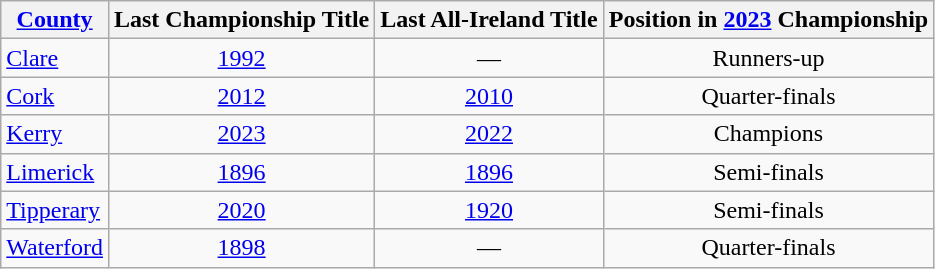<table class="wikitable sortable" style="text-align:center">
<tr>
<th><a href='#'>County</a></th>
<th>Last Championship Title</th>
<th>Last All-Ireland Title</th>
<th>Position in <a href='#'>2023</a> Championship</th>
</tr>
<tr>
<td style="text-align:left"> <a href='#'>Clare</a></td>
<td><a href='#'>1992</a></td>
<td>—</td>
<td>Runners-up</td>
</tr>
<tr>
<td style="text-align:left"> <a href='#'>Cork</a></td>
<td><a href='#'>2012</a></td>
<td><a href='#'>2010</a></td>
<td>Quarter-finals</td>
</tr>
<tr>
<td style="text-align:left"> <a href='#'>Kerry</a></td>
<td><a href='#'>2023</a></td>
<td><a href='#'>2022</a></td>
<td>Champions</td>
</tr>
<tr>
<td style="text-align:left"> <a href='#'>Limerick</a></td>
<td><a href='#'>1896</a></td>
<td><a href='#'>1896</a></td>
<td>Semi-finals</td>
</tr>
<tr>
<td style="text-align:left"> <a href='#'>Tipperary</a></td>
<td><a href='#'>2020</a></td>
<td><a href='#'>1920</a></td>
<td>Semi-finals</td>
</tr>
<tr>
<td style="text-align:left"> <a href='#'>Waterford</a></td>
<td><a href='#'>1898</a></td>
<td>—</td>
<td>Quarter-finals</td>
</tr>
</table>
